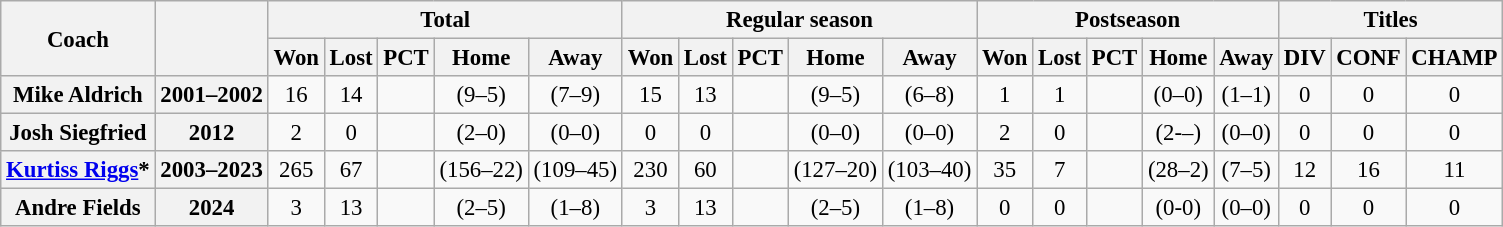<table class="wikitable" style="font-size: 95%; text-align:center;">
<tr>
<th rowspan="2">Coach</th>
<th rowspan="2"></th>
<th colspan="5">Total</th>
<th colspan="5">Regular season</th>
<th colspan="5">Postseason</th>
<th colspan="3">Titles</th>
</tr>
<tr>
<th>Won</th>
<th>Lost</th>
<th>PCT</th>
<th>Home</th>
<th>Away</th>
<th>Won</th>
<th>Lost</th>
<th>PCT</th>
<th>Home</th>
<th>Away</th>
<th>Won</th>
<th>Lost</th>
<th>PCT</th>
<th>Home</th>
<th>Away</th>
<th>DIV</th>
<th>CONF</th>
<th>CHAMP</th>
</tr>
<tr>
<th>Mike Aldrich</th>
<th>2001–2002</th>
<td>16</td>
<td>14</td>
<td></td>
<td>(9–5)</td>
<td>(7–9)</td>
<td>15</td>
<td>13</td>
<td></td>
<td>(9–5)</td>
<td>(6–8)</td>
<td>1</td>
<td>1</td>
<td></td>
<td>(0–0)</td>
<td>(1–1)</td>
<td>0</td>
<td>0</td>
<td>0</td>
</tr>
<tr>
<th>Josh Siegfried</th>
<th>2012</th>
<td>2</td>
<td>0</td>
<td></td>
<td>(2–0)</td>
<td>(0–0)</td>
<td>0</td>
<td>0</td>
<td></td>
<td>(0–0)</td>
<td>(0–0)</td>
<td>2</td>
<td>0</td>
<td></td>
<td>(2-–)</td>
<td>(0–0)</td>
<td>0</td>
<td>0</td>
<td>0</td>
</tr>
<tr>
<th><a href='#'>Kurtiss Riggs</a>*</th>
<th>2003–2023</th>
<td>265</td>
<td>67</td>
<td></td>
<td>(156–22)</td>
<td>(109–45)</td>
<td>230</td>
<td>60</td>
<td></td>
<td>(127–20)</td>
<td>(103–40)</td>
<td>35</td>
<td>7</td>
<td></td>
<td>(28–2)</td>
<td>(7–5)</td>
<td>12</td>
<td>16</td>
<td>11</td>
</tr>
<tr>
<th>Andre Fields</th>
<th>2024</th>
<td>3</td>
<td>13</td>
<td></td>
<td>(2–5)</td>
<td>(1–8)</td>
<td>3</td>
<td>13</td>
<td></td>
<td>(2–5)</td>
<td>(1–8)</td>
<td>0</td>
<td>0</td>
<td></td>
<td>(0-0)</td>
<td>(0–0)</td>
<td>0</td>
<td>0</td>
<td>0</td>
</tr>
</table>
